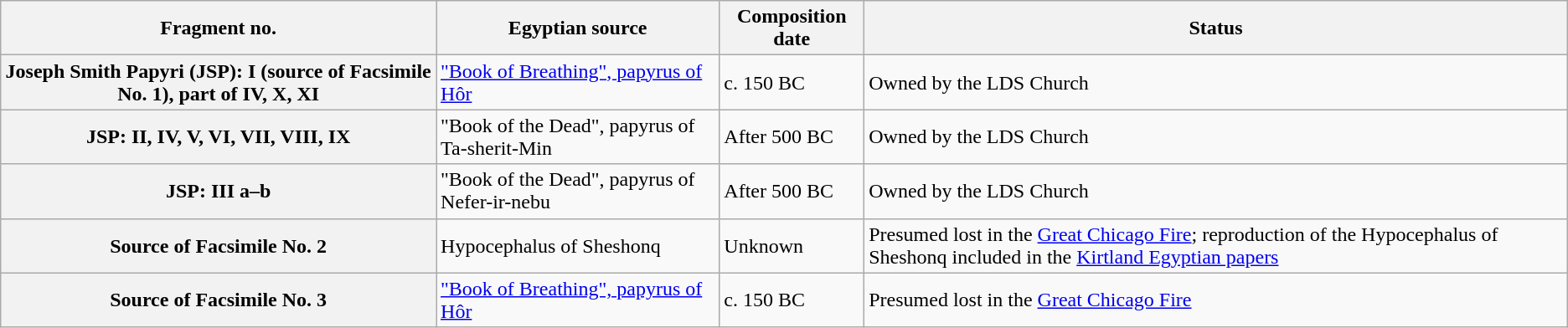<table class="wikitable">
<tr>
<th scope="col">Fragment no.</th>
<th scope="col">Egyptian source</th>
<th scope="col">Composition date</th>
<th scope="col">Status</th>
</tr>
<tr>
<th scope="row">Joseph Smith Papyri (JSP): I (source of Facsimile No. 1), part of IV, X, XI</th>
<td><a href='#'>"Book of Breathing", papyrus of Hôr</a></td>
<td>c. 150 BC</td>
<td>Owned by the LDS Church</td>
</tr>
<tr>
<th scope="row">JSP: II, IV, V, VI, VII, VIII, IX</th>
<td>"Book of the Dead", papyrus of Ta-sherit-Min</td>
<td>After 500 BC</td>
<td>Owned by the LDS Church</td>
</tr>
<tr>
<th scope="row">JSP: III a–b</th>
<td>"Book of the Dead", papyrus of Nefer-ir-nebu</td>
<td>After 500 BC</td>
<td>Owned by the LDS Church</td>
</tr>
<tr>
<th scope="row">Source of Facsimile No. 2</th>
<td>Hypocephalus of Sheshonq</td>
<td>Unknown</td>
<td>Presumed lost in the <a href='#'>Great Chicago Fire</a>; reproduction of the Hypocephalus of Sheshonq included in the <a href='#'>Kirtland Egyptian papers</a></td>
</tr>
<tr>
<th scope="row">Source of Facsimile No. 3</th>
<td><a href='#'>"Book of Breathing", papyrus of Hôr</a></td>
<td>c. 150 BC</td>
<td>Presumed lost in the <a href='#'>Great Chicago Fire</a></td>
</tr>
</table>
